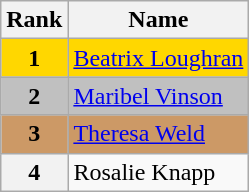<table class="wikitable">
<tr>
<th>Rank</th>
<th>Name</th>
</tr>
<tr bgcolor="gold">
<td align="center"><strong>1</strong></td>
<td><a href='#'>Beatrix Loughran</a></td>
</tr>
<tr bgcolor="silver">
<td align="center"><strong>2</strong></td>
<td><a href='#'>Maribel Vinson</a></td>
</tr>
<tr bgcolor="cc9966">
<td align="center"><strong>3</strong></td>
<td><a href='#'>Theresa Weld</a></td>
</tr>
<tr>
<th>4</th>
<td>Rosalie Knapp</td>
</tr>
</table>
